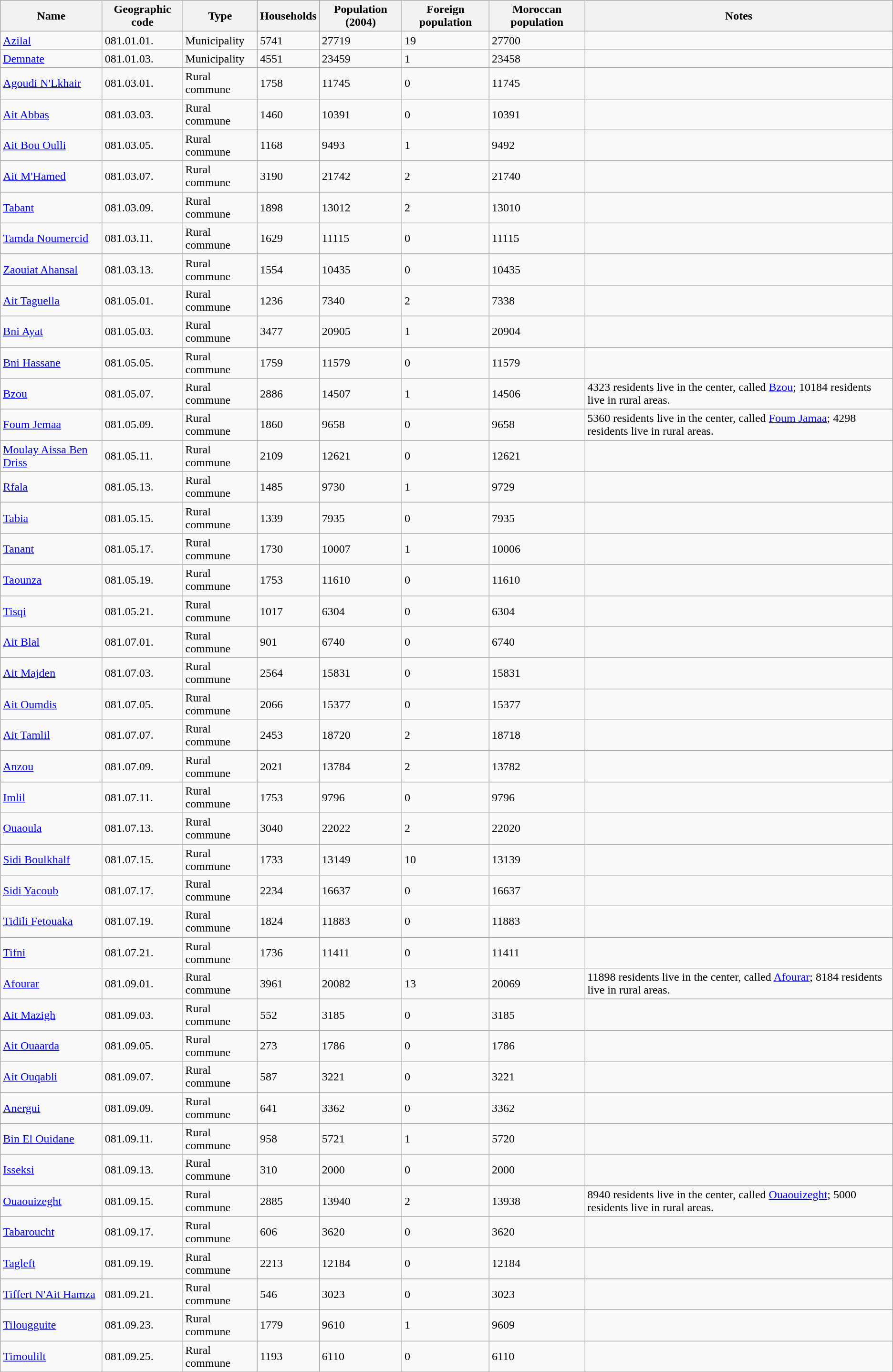<table class="wikitable sortable">
<tr>
<th>Name</th>
<th>Geographic code</th>
<th>Type</th>
<th>Households</th>
<th>Population (2004)</th>
<th>Foreign population</th>
<th>Moroccan population</th>
<th>Notes</th>
</tr>
<tr>
<td><a href='#'>Azilal</a></td>
<td>081.01.01.</td>
<td>Municipality</td>
<td>5741</td>
<td>27719</td>
<td>19</td>
<td>27700</td>
<td></td>
</tr>
<tr>
<td><a href='#'>Demnate</a></td>
<td>081.01.03.</td>
<td>Municipality</td>
<td>4551</td>
<td>23459</td>
<td>1</td>
<td>23458</td>
<td></td>
</tr>
<tr>
<td><a href='#'>Agoudi N'Lkhair</a></td>
<td>081.03.01.</td>
<td>Rural commune</td>
<td>1758</td>
<td>11745</td>
<td>0</td>
<td>11745</td>
<td></td>
</tr>
<tr>
<td><a href='#'>Ait Abbas</a></td>
<td>081.03.03.</td>
<td>Rural commune</td>
<td>1460</td>
<td>10391</td>
<td>0</td>
<td>10391</td>
<td></td>
</tr>
<tr>
<td><a href='#'>Ait Bou Oulli</a></td>
<td>081.03.05.</td>
<td>Rural commune</td>
<td>1168</td>
<td>9493</td>
<td>1</td>
<td>9492</td>
<td></td>
</tr>
<tr>
<td><a href='#'>Ait M'Hamed</a></td>
<td>081.03.07.</td>
<td>Rural commune</td>
<td>3190</td>
<td>21742</td>
<td>2</td>
<td>21740</td>
<td></td>
</tr>
<tr>
<td><a href='#'>Tabant</a></td>
<td>081.03.09.</td>
<td>Rural commune</td>
<td>1898</td>
<td>13012</td>
<td>2</td>
<td>13010</td>
<td></td>
</tr>
<tr>
<td><a href='#'>Tamda Noumercid</a></td>
<td>081.03.11.</td>
<td>Rural commune</td>
<td>1629</td>
<td>11115</td>
<td>0</td>
<td>11115</td>
<td></td>
</tr>
<tr>
<td><a href='#'>Zaouiat Ahansal</a></td>
<td>081.03.13.</td>
<td>Rural commune</td>
<td>1554</td>
<td>10435</td>
<td>0</td>
<td>10435</td>
<td></td>
</tr>
<tr>
<td><a href='#'>Ait Taguella</a></td>
<td>081.05.01.</td>
<td>Rural commune</td>
<td>1236</td>
<td>7340</td>
<td>2</td>
<td>7338</td>
<td></td>
</tr>
<tr>
<td><a href='#'>Bni Ayat</a></td>
<td>081.05.03.</td>
<td>Rural commune</td>
<td>3477</td>
<td>20905</td>
<td>1</td>
<td>20904</td>
<td></td>
</tr>
<tr>
<td><a href='#'>Bni Hassane</a></td>
<td>081.05.05.</td>
<td>Rural commune</td>
<td>1759</td>
<td>11579</td>
<td>0</td>
<td>11579</td>
<td></td>
</tr>
<tr>
<td><a href='#'>Bzou</a></td>
<td>081.05.07.</td>
<td>Rural commune</td>
<td>2886</td>
<td>14507</td>
<td>1</td>
<td>14506</td>
<td>4323 residents live in the center, called <a href='#'>Bzou</a>; 10184 residents live in rural areas.</td>
</tr>
<tr>
<td><a href='#'>Foum Jemaa</a></td>
<td>081.05.09.</td>
<td>Rural commune</td>
<td>1860</td>
<td>9658</td>
<td>0</td>
<td>9658</td>
<td>5360 residents live in the center, called <a href='#'>Foum Jamaa</a>; 4298 residents live in rural areas.</td>
</tr>
<tr>
<td><a href='#'>Moulay Aissa Ben Driss</a></td>
<td>081.05.11.</td>
<td>Rural commune</td>
<td>2109</td>
<td>12621</td>
<td>0</td>
<td>12621</td>
<td></td>
</tr>
<tr>
<td><a href='#'>Rfala</a></td>
<td>081.05.13.</td>
<td>Rural commune</td>
<td>1485</td>
<td>9730</td>
<td>1</td>
<td>9729</td>
<td></td>
</tr>
<tr>
<td><a href='#'>Tabia</a></td>
<td>081.05.15.</td>
<td>Rural commune</td>
<td>1339</td>
<td>7935</td>
<td>0</td>
<td>7935</td>
<td></td>
</tr>
<tr>
<td><a href='#'>Tanant</a></td>
<td>081.05.17.</td>
<td>Rural commune</td>
<td>1730</td>
<td>10007</td>
<td>1</td>
<td>10006</td>
<td></td>
</tr>
<tr>
<td><a href='#'>Taounza</a></td>
<td>081.05.19.</td>
<td>Rural commune</td>
<td>1753</td>
<td>11610</td>
<td>0</td>
<td>11610</td>
<td></td>
</tr>
<tr>
<td><a href='#'>Tisqi</a></td>
<td>081.05.21.</td>
<td>Rural commune</td>
<td>1017</td>
<td>6304</td>
<td>0</td>
<td>6304</td>
<td></td>
</tr>
<tr>
<td><a href='#'>Ait Blal</a></td>
<td>081.07.01.</td>
<td>Rural commune</td>
<td>901</td>
<td>6740</td>
<td>0</td>
<td>6740</td>
<td></td>
</tr>
<tr>
<td><a href='#'>Ait Majden</a></td>
<td>081.07.03.</td>
<td>Rural commune</td>
<td>2564</td>
<td>15831</td>
<td>0</td>
<td>15831</td>
<td></td>
</tr>
<tr>
<td><a href='#'>Ait Oumdis</a></td>
<td>081.07.05.</td>
<td>Rural commune</td>
<td>2066</td>
<td>15377</td>
<td>0</td>
<td>15377</td>
<td></td>
</tr>
<tr>
<td><a href='#'>Ait Tamlil</a></td>
<td>081.07.07.</td>
<td>Rural commune</td>
<td>2453</td>
<td>18720</td>
<td>2</td>
<td>18718</td>
<td></td>
</tr>
<tr>
<td><a href='#'>Anzou</a></td>
<td>081.07.09.</td>
<td>Rural commune</td>
<td>2021</td>
<td>13784</td>
<td>2</td>
<td>13782</td>
<td></td>
</tr>
<tr>
<td><a href='#'>Imlil</a></td>
<td>081.07.11.</td>
<td>Rural commune</td>
<td>1753</td>
<td>9796</td>
<td>0</td>
<td>9796</td>
<td></td>
</tr>
<tr>
<td><a href='#'>Ouaoula</a></td>
<td>081.07.13.</td>
<td>Rural commune</td>
<td>3040</td>
<td>22022</td>
<td>2</td>
<td>22020</td>
<td></td>
</tr>
<tr>
<td><a href='#'>Sidi Boulkhalf</a></td>
<td>081.07.15.</td>
<td>Rural commune</td>
<td>1733</td>
<td>13149</td>
<td>10</td>
<td>13139</td>
<td></td>
</tr>
<tr>
<td><a href='#'>Sidi Yacoub</a></td>
<td>081.07.17.</td>
<td>Rural commune</td>
<td>2234</td>
<td>16637</td>
<td>0</td>
<td>16637</td>
<td></td>
</tr>
<tr>
<td><a href='#'>Tidili Fetouaka</a></td>
<td>081.07.19.</td>
<td>Rural commune</td>
<td>1824</td>
<td>11883</td>
<td>0</td>
<td>11883</td>
<td></td>
</tr>
<tr>
<td><a href='#'>Tifni</a></td>
<td>081.07.21.</td>
<td>Rural commune</td>
<td>1736</td>
<td>11411</td>
<td>0</td>
<td>11411</td>
<td></td>
</tr>
<tr>
<td><a href='#'>Afourar</a></td>
<td>081.09.01.</td>
<td>Rural commune</td>
<td>3961</td>
<td>20082</td>
<td>13</td>
<td>20069</td>
<td>11898 residents live in the center, called <a href='#'>Afourar</a>; 8184 residents live in rural areas.</td>
</tr>
<tr>
<td><a href='#'>Ait Mazigh</a></td>
<td>081.09.03.</td>
<td>Rural commune</td>
<td>552</td>
<td>3185</td>
<td>0</td>
<td>3185</td>
<td></td>
</tr>
<tr>
<td><a href='#'>Ait Ouaarda</a></td>
<td>081.09.05.</td>
<td>Rural commune</td>
<td>273</td>
<td>1786</td>
<td>0</td>
<td>1786</td>
<td></td>
</tr>
<tr>
<td><a href='#'>Ait Ouqabli</a></td>
<td>081.09.07.</td>
<td>Rural commune</td>
<td>587</td>
<td>3221</td>
<td>0</td>
<td>3221</td>
<td></td>
</tr>
<tr>
<td><a href='#'>Anergui</a></td>
<td>081.09.09.</td>
<td>Rural commune</td>
<td>641</td>
<td>3362</td>
<td>0</td>
<td>3362</td>
<td></td>
</tr>
<tr>
<td><a href='#'>Bin El Ouidane</a></td>
<td>081.09.11.</td>
<td>Rural commune</td>
<td>958</td>
<td>5721</td>
<td>1</td>
<td>5720</td>
<td></td>
</tr>
<tr>
<td><a href='#'>Isseksi</a></td>
<td>081.09.13.</td>
<td>Rural commune</td>
<td>310</td>
<td>2000</td>
<td>0</td>
<td>2000</td>
<td></td>
</tr>
<tr>
<td><a href='#'>Ouaouizeght</a></td>
<td>081.09.15.</td>
<td>Rural commune</td>
<td>2885</td>
<td>13940</td>
<td>2</td>
<td>13938</td>
<td>8940 residents live in the center, called <a href='#'>Ouaouizeght</a>; 5000 residents live in rural areas.</td>
</tr>
<tr>
<td><a href='#'>Tabaroucht</a></td>
<td>081.09.17.</td>
<td>Rural commune</td>
<td>606</td>
<td>3620</td>
<td>0</td>
<td>3620</td>
<td></td>
</tr>
<tr>
<td><a href='#'>Tagleft</a></td>
<td>081.09.19.</td>
<td>Rural commune</td>
<td>2213</td>
<td>12184</td>
<td>0</td>
<td>12184</td>
<td></td>
</tr>
<tr>
<td><a href='#'>Tiffert N'Ait Hamza</a></td>
<td>081.09.21.</td>
<td>Rural commune</td>
<td>546</td>
<td>3023</td>
<td>0</td>
<td>3023</td>
<td></td>
</tr>
<tr>
<td><a href='#'>Tilougguite</a></td>
<td>081.09.23.</td>
<td>Rural commune</td>
<td>1779</td>
<td>9610</td>
<td>1</td>
<td>9609</td>
<td></td>
</tr>
<tr>
<td><a href='#'>Timoulilt</a></td>
<td>081.09.25.</td>
<td>Rural commune</td>
<td>1193</td>
<td>6110</td>
<td>0</td>
<td>6110</td>
<td></td>
</tr>
<tr>
</tr>
</table>
